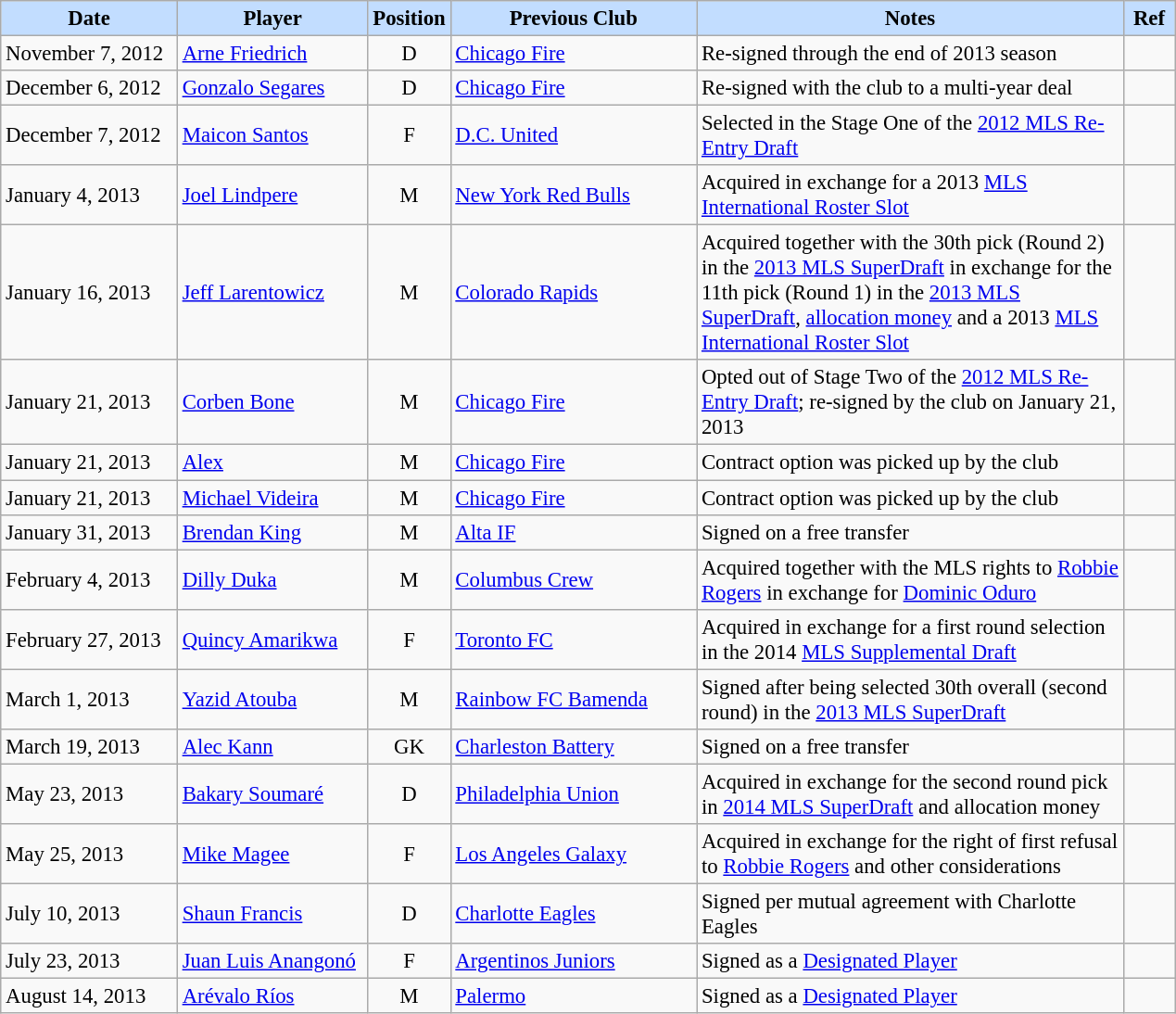<table class="wikitable" style="text-align:left; font-size:95%;">
<tr>
<th style="background:#c2ddff; width:120px;">Date</th>
<th style="background:#c2ddff; width:130px;">Player</th>
<th style="background:#c2ddff; width:50px;">Position</th>
<th style="background:#c2ddff; width:170px;">Previous Club</th>
<th style="background:#c2ddff; width:300px;">Notes</th>
<th style="background:#c2ddff; width:30px;">Ref</th>
</tr>
<tr>
<td>November 7, 2012</td>
<td> <a href='#'>Arne Friedrich</a></td>
<td align=center>D</td>
<td> <a href='#'>Chicago Fire</a></td>
<td>Re-signed through the end of 2013 season</td>
<td></td>
</tr>
<tr>
<td>December 6, 2012</td>
<td> <a href='#'>Gonzalo Segares</a></td>
<td align=center>D</td>
<td> <a href='#'>Chicago Fire</a></td>
<td>Re-signed with the club to a multi-year deal</td>
<td></td>
</tr>
<tr>
<td>December 7, 2012</td>
<td> <a href='#'>Maicon Santos</a></td>
<td align=center>F</td>
<td> <a href='#'>D.C. United</a></td>
<td>Selected in the Stage One of the <a href='#'>2012 MLS Re-Entry Draft</a></td>
<td></td>
</tr>
<tr>
<td>January 4, 2013</td>
<td> <a href='#'>Joel Lindpere</a></td>
<td align=center>M</td>
<td> <a href='#'>New York Red Bulls</a></td>
<td>Acquired in exchange for a 2013 <a href='#'>MLS International Roster Slot</a></td>
<td></td>
</tr>
<tr>
<td>January 16, 2013</td>
<td> <a href='#'>Jeff Larentowicz</a></td>
<td align=center>M</td>
<td> <a href='#'>Colorado Rapids</a></td>
<td>Acquired together with the 30th pick (Round 2) in the <a href='#'>2013 MLS SuperDraft</a> in exchange for the 11th pick (Round 1) in the <a href='#'>2013 MLS SuperDraft</a>, <a href='#'>allocation money</a> and a 2013 <a href='#'>MLS International Roster Slot</a></td>
<td></td>
</tr>
<tr>
<td>January 21, 2013</td>
<td> <a href='#'>Corben Bone</a></td>
<td align=center>M</td>
<td> <a href='#'>Chicago Fire</a></td>
<td>Opted out of Stage Two of the <a href='#'>2012 MLS Re-Entry Draft</a>; re-signed by the club on January 21, 2013</td>
<td></td>
</tr>
<tr>
<td>January 21, 2013</td>
<td> <a href='#'>Alex</a></td>
<td align=center>M</td>
<td> <a href='#'>Chicago Fire</a></td>
<td>Contract option was picked up by the club</td>
<td></td>
</tr>
<tr>
<td>January 21, 2013</td>
<td> <a href='#'>Michael Videira</a></td>
<td align=center>M</td>
<td> <a href='#'>Chicago Fire</a></td>
<td>Contract option was picked up by the club</td>
<td></td>
</tr>
<tr>
<td>January 31, 2013</td>
<td> <a href='#'>Brendan King</a></td>
<td align=center>M</td>
<td> <a href='#'>Alta IF</a></td>
<td>Signed on a free transfer</td>
<td></td>
</tr>
<tr>
<td>February 4, 2013</td>
<td> <a href='#'>Dilly Duka</a></td>
<td align=center>M</td>
<td> <a href='#'>Columbus Crew</a></td>
<td>Acquired together with the MLS rights to <a href='#'>Robbie Rogers</a> in exchange for <a href='#'>Dominic Oduro</a></td>
<td></td>
</tr>
<tr>
<td>February 27, 2013</td>
<td> <a href='#'>Quincy Amarikwa</a></td>
<td align=center>F</td>
<td> <a href='#'>Toronto FC</a></td>
<td>Acquired in exchange for a first round selection in the 2014 <a href='#'>MLS Supplemental Draft</a></td>
<td></td>
</tr>
<tr>
<td>March 1, 2013</td>
<td> <a href='#'>Yazid Atouba</a></td>
<td align=center>M</td>
<td> <a href='#'>Rainbow FC Bamenda</a></td>
<td>Signed after being selected 30th overall (second round) in the <a href='#'>2013 MLS SuperDraft</a></td>
<td></td>
</tr>
<tr>
<td>March 19, 2013</td>
<td> <a href='#'>Alec Kann</a></td>
<td align=center>GK</td>
<td> <a href='#'>Charleston Battery</a></td>
<td>Signed on a free transfer</td>
<td></td>
</tr>
<tr>
<td>May 23, 2013</td>
<td> <a href='#'>Bakary Soumaré</a></td>
<td align=center>D</td>
<td> <a href='#'>Philadelphia Union</a></td>
<td>Acquired in exchange for the second round pick in <a href='#'>2014 MLS SuperDraft</a> and allocation money</td>
<td></td>
</tr>
<tr>
<td>May 25, 2013</td>
<td> <a href='#'>Mike Magee</a></td>
<td align=center>F</td>
<td> <a href='#'>Los Angeles Galaxy</a></td>
<td>Acquired in exchange for the right of first refusal to <a href='#'>Robbie Rogers</a> and other considerations</td>
<td></td>
</tr>
<tr>
<td>July 10, 2013</td>
<td> <a href='#'>Shaun Francis</a></td>
<td align=center>D</td>
<td> <a href='#'>Charlotte Eagles</a></td>
<td>Signed per mutual agreement with Charlotte Eagles</td>
<td></td>
</tr>
<tr>
<td>July 23, 2013</td>
<td> <a href='#'>Juan Luis Anangonó</a></td>
<td align=center>F</td>
<td> <a href='#'>Argentinos Juniors</a></td>
<td>Signed as a <a href='#'>Designated Player</a></td>
<td></td>
</tr>
<tr>
<td>August 14, 2013</td>
<td> <a href='#'>Arévalo Ríos</a></td>
<td align=center>M</td>
<td> <a href='#'>Palermo</a></td>
<td>Signed as a <a href='#'>Designated Player</a></td>
<td></td>
</tr>
</table>
